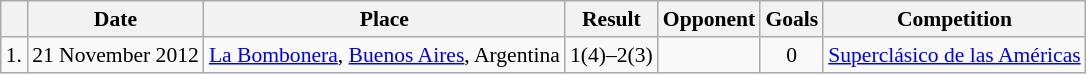<table class="wikitable collapsible collapsed" style="font-size:90%">
<tr>
<th></th>
<th>Date</th>
<th>Place</th>
<th>Result</th>
<th>Opponent</th>
<th>Goals</th>
<th>Competition</th>
</tr>
<tr>
<td>1.</td>
<td>21 November 2012</td>
<td><a href='#'>La Bombonera</a>, <a href='#'>Buenos Aires</a>, Argentina</td>
<td align="center">1(4)–2(3)</td>
<td></td>
<td align="center">0</td>
<td><a href='#'>Superclásico de las Américas</a></td>
</tr>
</table>
